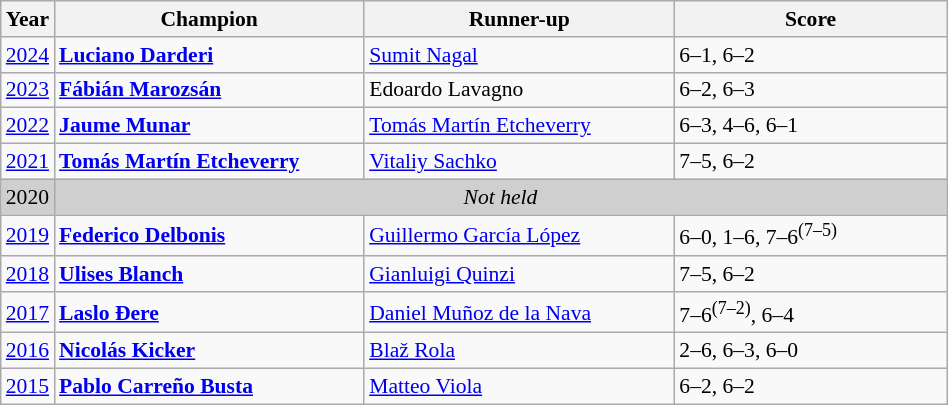<table class="wikitable" style="font-size:90%">
<tr>
<th>Year</th>
<th width="200">Champion</th>
<th width="200">Runner-up</th>
<th width="175">Score</th>
</tr>
<tr>
<td><a href='#'>2024</a></td>
<td> <strong><a href='#'>Luciano Darderi</a></strong></td>
<td> <a href='#'>Sumit Nagal</a></td>
<td>6–1, 6–2</td>
</tr>
<tr>
<td><a href='#'>2023</a></td>
<td> <strong><a href='#'>Fábián Marozsán</a></strong></td>
<td> Edoardo Lavagno</td>
<td>6–2, 6–3</td>
</tr>
<tr>
<td><a href='#'>2022</a></td>
<td> <strong><a href='#'>Jaume Munar</a></strong></td>
<td> <a href='#'>Tomás Martín Etcheverry</a></td>
<td>6–3, 4–6, 6–1</td>
</tr>
<tr>
<td><a href='#'>2021</a></td>
<td> <strong><a href='#'>Tomás Martín Etcheverry</a></strong></td>
<td> <a href='#'>Vitaliy Sachko</a></td>
<td>7–5, 6–2</td>
</tr>
<tr>
<td style="background:#cfcfcf">2020</td>
<td colspan=3 align=center style="background:#cfcfcf"><em>Not held</em></td>
</tr>
<tr>
<td><a href='#'>2019</a></td>
<td> <strong><a href='#'>Federico Delbonis</a></strong></td>
<td> <a href='#'>Guillermo García López</a></td>
<td>6–0, 1–6, 7–6<sup>(7–5)</sup></td>
</tr>
<tr>
<td><a href='#'>2018</a></td>
<td> <strong><a href='#'>Ulises Blanch</a></strong></td>
<td> <a href='#'>Gianluigi Quinzi</a></td>
<td>7–5, 6–2</td>
</tr>
<tr>
<td><a href='#'>2017</a></td>
<td> <strong><a href='#'>Laslo Đere</a></strong></td>
<td> <a href='#'>Daniel Muñoz de la Nava</a></td>
<td>7–6<sup>(7–2)</sup>, 6–4</td>
</tr>
<tr>
<td><a href='#'>2016</a></td>
<td> <strong><a href='#'>Nicolás Kicker</a></strong></td>
<td> <a href='#'>Blaž Rola</a></td>
<td>2–6, 6–3, 6–0</td>
</tr>
<tr>
<td><a href='#'>2015</a></td>
<td> <strong><a href='#'>Pablo Carreño Busta</a></strong></td>
<td> <a href='#'>Matteo Viola</a></td>
<td>6–2, 6–2</td>
</tr>
</table>
